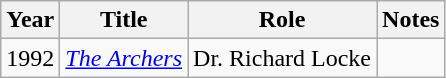<table class="wikitable sortable">
<tr>
<th>Year</th>
<th>Title</th>
<th>Role</th>
<th class="unsortable">Notes</th>
</tr>
<tr>
<td>1992</td>
<td><em><a href='#'>The Archers</a></em></td>
<td>Dr. Richard Locke</td>
<td></td>
</tr>
</table>
